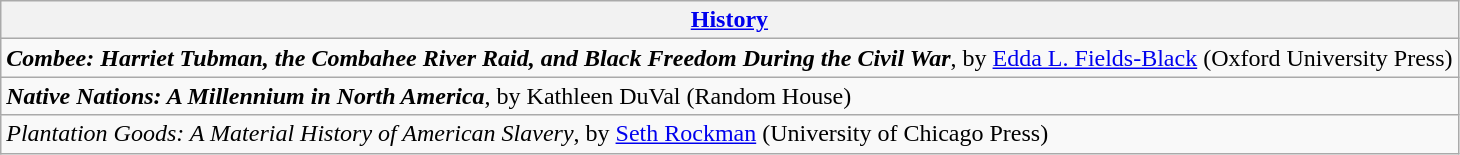<table class="wikitable" style="float:left; float:none;">
<tr>
<th><a href='#'>History</a></th>
</tr>
<tr>
<td><strong><em>Combee: Harriet Tubman, the Combahee River Raid, and Black Freedom During the Civil War</em></strong>, by <a href='#'>Edda L. Fields-Black</a> (Oxford University Press)</td>
</tr>
<tr>
<td><strong><em>Native Nations: A Millennium in North America</em></strong>, by Kathleen DuVal (Random House)</td>
</tr>
<tr>
<td><em>Plantation Goods: A Material History of American Slavery</em>, by <a href='#'>Seth Rockman</a> (University of Chicago Press)</td>
</tr>
</table>
